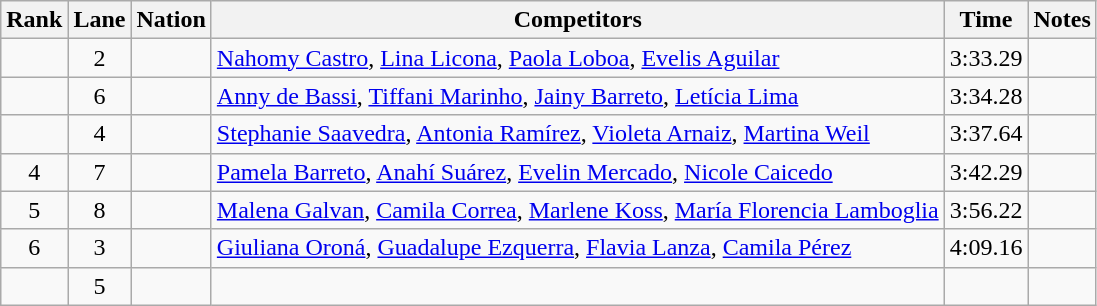<table class="wikitable sortable" style="text-align:center">
<tr>
<th>Rank</th>
<th>Lane</th>
<th>Nation</th>
<th>Competitors</th>
<th>Time</th>
<th>Notes</th>
</tr>
<tr>
<td></td>
<td>2</td>
<td align=left></td>
<td align=left><a href='#'>Nahomy Castro</a>, <a href='#'>Lina Licona</a>, <a href='#'>Paola Loboa</a>, <a href='#'>Evelis Aguilar</a></td>
<td>3:33.29</td>
<td></td>
</tr>
<tr>
<td></td>
<td>6</td>
<td align=left></td>
<td align=left><a href='#'>Anny de Bassi</a>, <a href='#'>Tiffani Marinho</a>, <a href='#'>Jainy Barreto</a>, <a href='#'>Letícia Lima</a></td>
<td>3:34.28</td>
<td></td>
</tr>
<tr>
<td></td>
<td>4</td>
<td align=left></td>
<td align=left><a href='#'>Stephanie Saavedra</a>, <a href='#'>Antonia Ramírez</a>, <a href='#'>Violeta Arnaiz</a>, <a href='#'>Martina Weil</a></td>
<td>3:37.64</td>
<td></td>
</tr>
<tr>
<td>4</td>
<td>7</td>
<td align=left></td>
<td align=left><a href='#'>Pamela Barreto</a>, <a href='#'>Anahí Suárez</a>, <a href='#'>Evelin Mercado</a>, <a href='#'>Nicole Caicedo</a></td>
<td>3:42.29</td>
<td></td>
</tr>
<tr>
<td>5</td>
<td>8</td>
<td align=left></td>
<td align=left><a href='#'>Malena Galvan</a>, <a href='#'>Camila Correa</a>, <a href='#'>Marlene Koss</a>, <a href='#'>María Florencia Lamboglia</a></td>
<td>3:56.22</td>
<td></td>
</tr>
<tr>
<td>6</td>
<td>3</td>
<td align=left></td>
<td align=left><a href='#'>Giuliana Oroná</a>, <a href='#'>Guadalupe Ezquerra</a>, <a href='#'>Flavia Lanza</a>, <a href='#'>Camila Pérez</a></td>
<td>4:09.16</td>
<td></td>
</tr>
<tr>
<td></td>
<td>5</td>
<td align=left></td>
<td align=left></td>
<td></td>
<td></td>
</tr>
</table>
